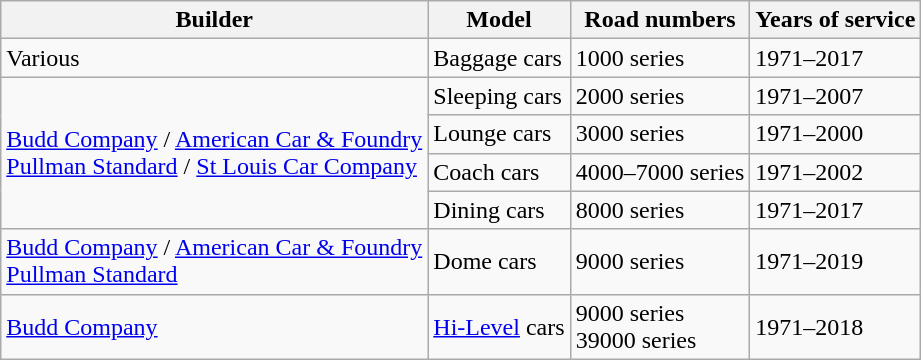<table class="wikitable sticky-header">
<tr>
<th>Builder</th>
<th>Model</th>
<th>Road numbers</th>
<th>Years of service</th>
</tr>
<tr>
<td>Various</td>
<td>Baggage cars</td>
<td>1000 series</td>
<td>1971–2017</td>
</tr>
<tr>
<td rowspan="4"><a href='#'>Budd Company</a> / <a href='#'>American Car & Foundry</a><br><a href='#'>Pullman Standard</a> / <a href='#'>St Louis Car Company</a></td>
<td>Sleeping cars</td>
<td>2000 series</td>
<td>1971–2007</td>
</tr>
<tr>
<td>Lounge cars</td>
<td>3000 series</td>
<td>1971–2000</td>
</tr>
<tr>
<td>Coach cars</td>
<td>4000–7000 series</td>
<td>1971–2002</td>
</tr>
<tr>
<td>Dining cars</td>
<td>8000 series</td>
<td>1971–2017</td>
</tr>
<tr>
<td><a href='#'>Budd Company</a> / <a href='#'>American Car & Foundry</a><br><a href='#'>Pullman Standard</a></td>
<td>Dome cars</td>
<td>9000 series</td>
<td>1971–2019</td>
</tr>
<tr>
<td><a href='#'>Budd Company</a></td>
<td><a href='#'>Hi-Level</a> cars</td>
<td>9000 series <br> 39000 series</td>
<td>1971–2018</td>
</tr>
</table>
